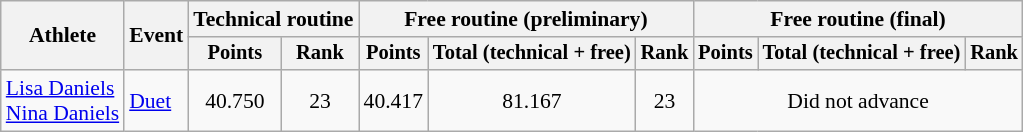<table class="wikitable" style="font-size:90%">
<tr>
<th rowspan="2">Athlete</th>
<th rowspan="2">Event</th>
<th colspan=2>Technical routine</th>
<th colspan=3>Free routine (preliminary)</th>
<th colspan=3>Free routine (final)</th>
</tr>
<tr style="font-size:95%">
<th>Points</th>
<th>Rank</th>
<th>Points</th>
<th>Total (technical + free)</th>
<th>Rank</th>
<th>Points</th>
<th>Total (technical + free)</th>
<th>Rank</th>
</tr>
<tr align=center>
<td align=left><a href='#'>Lisa Daniels</a><br><a href='#'>Nina Daniels</a></td>
<td align=left><a href='#'>Duet</a></td>
<td>40.750</td>
<td>23</td>
<td>40.417</td>
<td>81.167</td>
<td>23</td>
<td colspan=3>Did not advance</td>
</tr>
</table>
